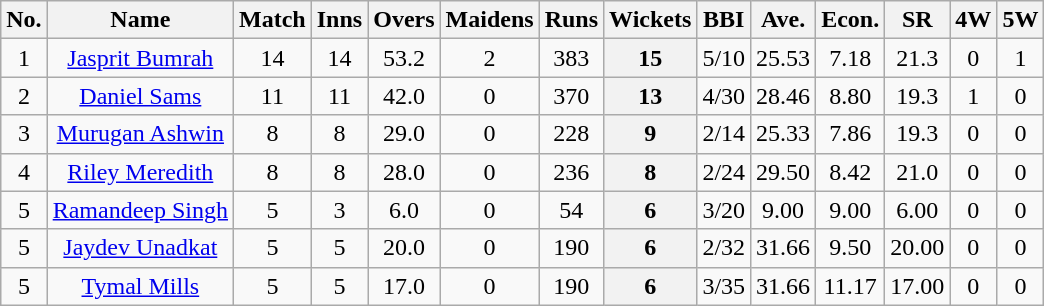<table class="wikitable sortable" style="text-align: center;">
<tr>
<th>No.</th>
<th>Name</th>
<th>Match</th>
<th>Inns</th>
<th>Overs</th>
<th>Maidens</th>
<th>Runs</th>
<th>Wickets</th>
<th>BBI</th>
<th>Ave.</th>
<th>Econ.</th>
<th>SR</th>
<th>4W</th>
<th>5W</th>
</tr>
<tr>
<td>1</td>
<td><a href='#'>Jasprit Bumrah</a></td>
<td>14</td>
<td>14</td>
<td>53.2</td>
<td>2</td>
<td>383</td>
<th>15</th>
<td>5/10</td>
<td>25.53</td>
<td>7.18</td>
<td>21.3</td>
<td>0</td>
<td>1</td>
</tr>
<tr>
<td>2</td>
<td><a href='#'>Daniel Sams</a></td>
<td>11</td>
<td>11</td>
<td>42.0</td>
<td>0</td>
<td>370</td>
<th>13</th>
<td>4/30</td>
<td>28.46</td>
<td>8.80</td>
<td>19.3</td>
<td>1</td>
<td>0</td>
</tr>
<tr>
<td>3</td>
<td><a href='#'>Murugan Ashwin</a></td>
<td>8</td>
<td>8</td>
<td>29.0</td>
<td>0</td>
<td>228</td>
<th>9</th>
<td>2/14</td>
<td>25.33</td>
<td>7.86</td>
<td>19.3</td>
<td>0</td>
<td>0</td>
</tr>
<tr>
<td>4</td>
<td><a href='#'>Riley Meredith</a></td>
<td>8</td>
<td>8</td>
<td>28.0</td>
<td>0</td>
<td>236</td>
<th>8</th>
<td>2/24</td>
<td>29.50</td>
<td>8.42</td>
<td>21.0</td>
<td>0</td>
<td>0</td>
</tr>
<tr>
<td>5</td>
<td><a href='#'>Ramandeep Singh</a></td>
<td>5</td>
<td>3</td>
<td>6.0</td>
<td>0</td>
<td>54</td>
<th>6</th>
<td>3/20</td>
<td>9.00</td>
<td>9.00</td>
<td>6.00</td>
<td>0</td>
<td>0</td>
</tr>
<tr>
<td>5</td>
<td><a href='#'>Jaydev Unadkat</a></td>
<td>5</td>
<td>5</td>
<td>20.0</td>
<td>0</td>
<td>190</td>
<th>6</th>
<td>2/32</td>
<td>31.66</td>
<td>9.50</td>
<td>20.00</td>
<td>0</td>
<td>0</td>
</tr>
<tr>
<td>5</td>
<td><a href='#'>Tymal Mills</a></td>
<td>5</td>
<td>5</td>
<td>17.0</td>
<td>0</td>
<td>190</td>
<th>6</th>
<td>3/35</td>
<td>31.66</td>
<td>11.17</td>
<td>17.00</td>
<td>0</td>
<td>0</td>
</tr>
</table>
